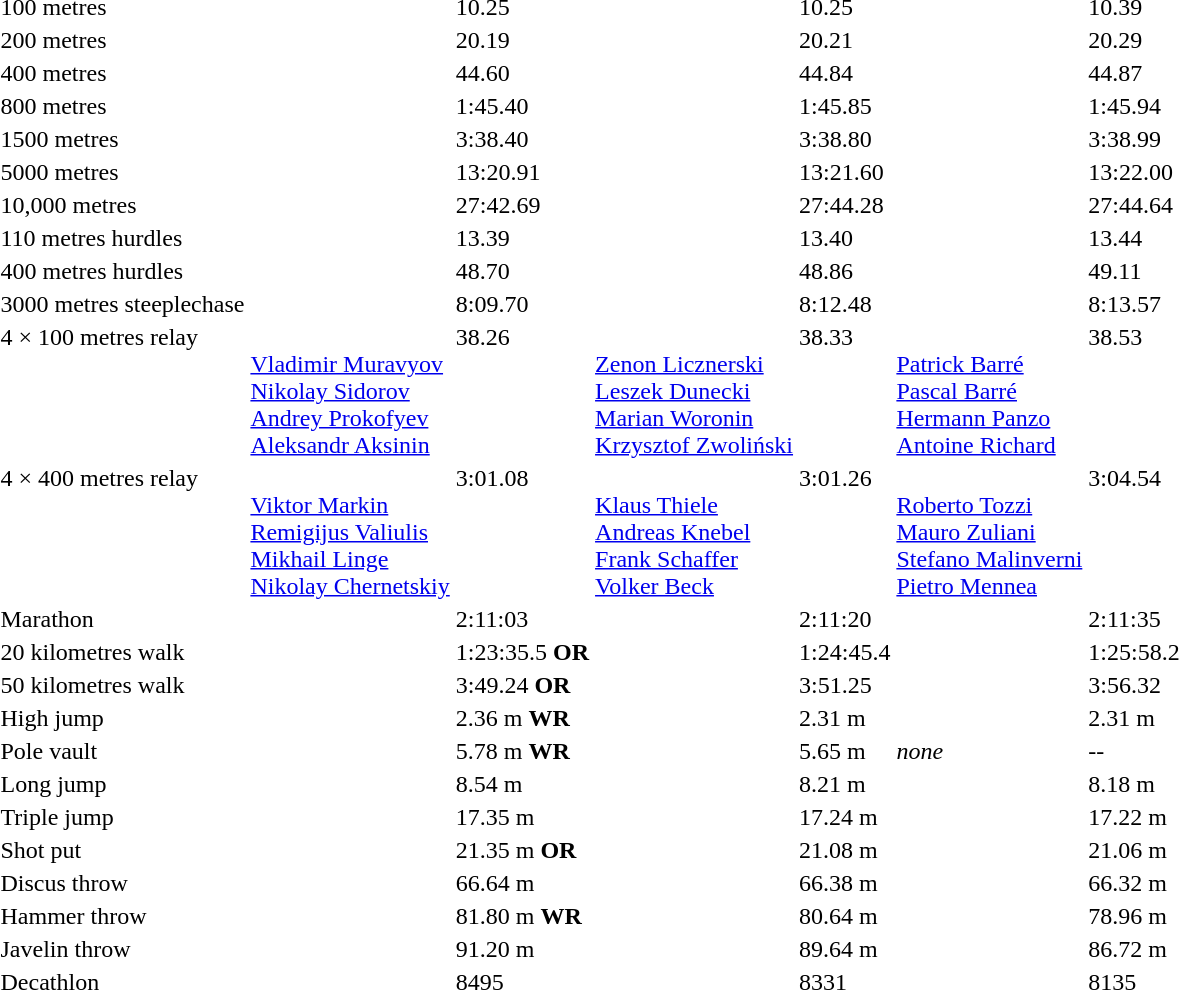<table>
<tr>
<td>100 metres<br></td>
<td></td>
<td>10.25</td>
<td></td>
<td>10.25</td>
<td></td>
<td>10.39</td>
</tr>
<tr>
<td>200 metres<br></td>
<td></td>
<td>20.19</td>
<td></td>
<td>20.21</td>
<td></td>
<td>20.29</td>
</tr>
<tr>
<td>400 metres<br></td>
<td></td>
<td>44.60</td>
<td></td>
<td>44.84</td>
<td></td>
<td>44.87</td>
</tr>
<tr>
<td>800 metres<br></td>
<td></td>
<td>1:45.40</td>
<td></td>
<td>1:45.85</td>
<td></td>
<td>1:45.94</td>
</tr>
<tr>
<td>1500 metres<br></td>
<td></td>
<td>3:38.40</td>
<td></td>
<td>3:38.80</td>
<td></td>
<td>3:38.99</td>
</tr>
<tr>
<td>5000 metres<br></td>
<td></td>
<td>13:20.91</td>
<td></td>
<td>13:21.60</td>
<td></td>
<td>13:22.00</td>
</tr>
<tr>
<td>10,000 metres<br></td>
<td></td>
<td>27:42.69</td>
<td></td>
<td>27:44.28</td>
<td></td>
<td>27:44.64</td>
</tr>
<tr>
<td>110 metres hurdles<br></td>
<td></td>
<td>13.39</td>
<td></td>
<td>13.40</td>
<td></td>
<td>13.44</td>
</tr>
<tr>
<td>400 metres hurdles<br></td>
<td></td>
<td>48.70</td>
<td></td>
<td>48.86</td>
<td></td>
<td>49.11</td>
</tr>
<tr valign="top">
<td>3000 metres steeplechase<br></td>
<td></td>
<td>8:09.70</td>
<td></td>
<td>8:12.48</td>
<td></td>
<td>8:13.57</td>
</tr>
<tr valign="top">
<td>4 × 100 metres relay<br></td>
<td><br><a href='#'>Vladimir Muravyov</a><br><a href='#'>Nikolay Sidorov</a><br><a href='#'>Andrey Prokofyev</a><br><a href='#'>Aleksandr Aksinin</a></td>
<td>38.26</td>
<td><br><a href='#'>Zenon Licznerski</a><br><a href='#'>Leszek Dunecki</a><br><a href='#'>Marian Woronin</a><br><a href='#'>Krzysztof Zwoliński</a></td>
<td>38.33</td>
<td><br><a href='#'>Patrick Barré</a><br><a href='#'>Pascal Barré</a><br><a href='#'>Hermann Panzo</a><br><a href='#'>Antoine Richard</a></td>
<td>38.53</td>
</tr>
<tr valign="top">
<td>4 × 400 metres relay<br></td>
<td><br><a href='#'>Viktor Markin</a><br><a href='#'>Remigijus Valiulis</a><br><a href='#'>Mikhail Linge</a><br><a href='#'>Nikolay Chernetskiy</a></td>
<td>3:01.08</td>
<td><br><a href='#'>Klaus Thiele</a><br><a href='#'>Andreas Knebel</a><br><a href='#'>Frank Schaffer</a><br><a href='#'>Volker Beck</a></td>
<td>3:01.26</td>
<td><br><a href='#'>Roberto Tozzi</a><br><a href='#'>Mauro Zuliani</a><br><a href='#'>Stefano Malinverni</a><br><a href='#'>Pietro Mennea</a></td>
<td>3:04.54</td>
</tr>
<tr>
<td>Marathon<br></td>
<td></td>
<td>2:11:03</td>
<td></td>
<td>2:11:20</td>
<td></td>
<td>2:11:35</td>
</tr>
<tr>
<td>20 kilometres walk<br></td>
<td></td>
<td>1:23:35.5 <strong>OR</strong></td>
<td></td>
<td>1:24:45.4</td>
<td></td>
<td>1:25:58.2</td>
</tr>
<tr>
<td>50 kilometres walk<br></td>
<td></td>
<td>3:49.24 <strong>OR</strong></td>
<td></td>
<td>3:51.25</td>
<td></td>
<td>3:56.32</td>
</tr>
<tr>
<td>High jump<br></td>
<td></td>
<td>2.36 m <strong>WR</strong></td>
<td></td>
<td>2.31 m</td>
<td></td>
<td>2.31 m</td>
</tr>
<tr>
<td>Pole vault<br></td>
<td></td>
<td>5.78 m <strong>WR</strong></td>
<td> <br></td>
<td>5.65 m</td>
<td><em>none</em></td>
<td>--</td>
</tr>
<tr>
<td>Long jump<br></td>
<td></td>
<td>8.54 m</td>
<td></td>
<td>8.21 m</td>
<td></td>
<td>8.18 m</td>
</tr>
<tr>
<td>Triple jump<br></td>
<td></td>
<td>17.35 m</td>
<td></td>
<td>17.24 m</td>
<td></td>
<td>17.22 m</td>
</tr>
<tr>
<td>Shot put<br></td>
<td></td>
<td>21.35 m <strong>OR</strong></td>
<td></td>
<td>21.08 m</td>
<td></td>
<td>21.06 m</td>
</tr>
<tr>
<td>Discus throw<br></td>
<td></td>
<td>66.64 m</td>
<td></td>
<td>66.38 m</td>
<td></td>
<td>66.32 m</td>
</tr>
<tr>
<td>Hammer throw<br></td>
<td></td>
<td>81.80 m <strong>WR</strong></td>
<td></td>
<td>80.64 m</td>
<td></td>
<td>78.96 m</td>
</tr>
<tr>
<td>Javelin throw<br></td>
<td></td>
<td>91.20 m</td>
<td></td>
<td>89.64 m</td>
<td></td>
<td>86.72 m</td>
</tr>
<tr>
<td>Decathlon<br></td>
<td></td>
<td>8495</td>
<td></td>
<td>8331</td>
<td></td>
<td>8135</td>
</tr>
</table>
